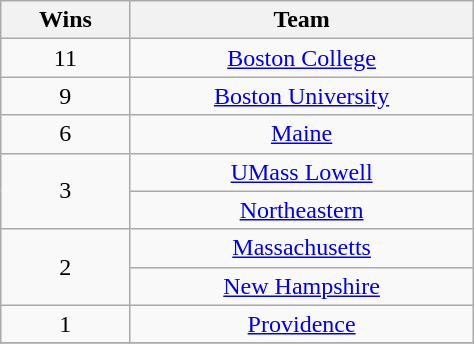<table class="wikitable" style="text-align:center; margin-left:1em; float:right" width=25%>
<tr>
<th width=50>Wins</th>
<th width=145>Team</th>
</tr>
<tr>
<td>11</td>
<td><a href='#'>Boston College</a></td>
</tr>
<tr>
<td>9</td>
<td><a href='#'>Boston University</a></td>
</tr>
<tr>
<td>6</td>
<td><a href='#'>Maine</a></td>
</tr>
<tr>
<td rowspan=2>3</td>
<td><a href='#'>UMass Lowell</a></td>
</tr>
<tr>
<td><a href='#'>Northeastern</a></td>
</tr>
<tr>
<td rowspan=2>2</td>
<td><a href='#'>Massachusetts</a></td>
</tr>
<tr>
<td><a href='#'>New Hampshire</a></td>
</tr>
<tr>
<td>1</td>
<td><a href='#'>Providence</a></td>
</tr>
<tr>
</tr>
</table>
